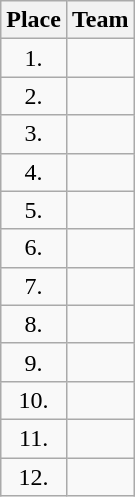<table class="wikitable" style="text-align: center;">
<tr>
<th>Place</th>
<th>Team</th>
</tr>
<tr>
<td>1.</td>
<td style="text-align:left;"></td>
</tr>
<tr>
<td>2.</td>
<td style="text-align:left;"></td>
</tr>
<tr>
<td>3.</td>
<td style="text-align:left;"></td>
</tr>
<tr>
<td>4.</td>
<td style="text-align:left;"></td>
</tr>
<tr>
<td>5.</td>
<td style="text-align:left;"></td>
</tr>
<tr>
<td>6.</td>
<td style="text-align:left;"></td>
</tr>
<tr>
<td>7.</td>
<td style="text-align:left;"></td>
</tr>
<tr>
<td>8.</td>
<td style="text-align:left;"></td>
</tr>
<tr>
<td>9.</td>
<td style="text-align:left;"></td>
</tr>
<tr>
<td>10.</td>
<td style="text-align:left;"></td>
</tr>
<tr>
<td>11.</td>
<td style="text-align:left;"></td>
</tr>
<tr>
<td>12.</td>
<td style="text-align:left;"></td>
</tr>
</table>
